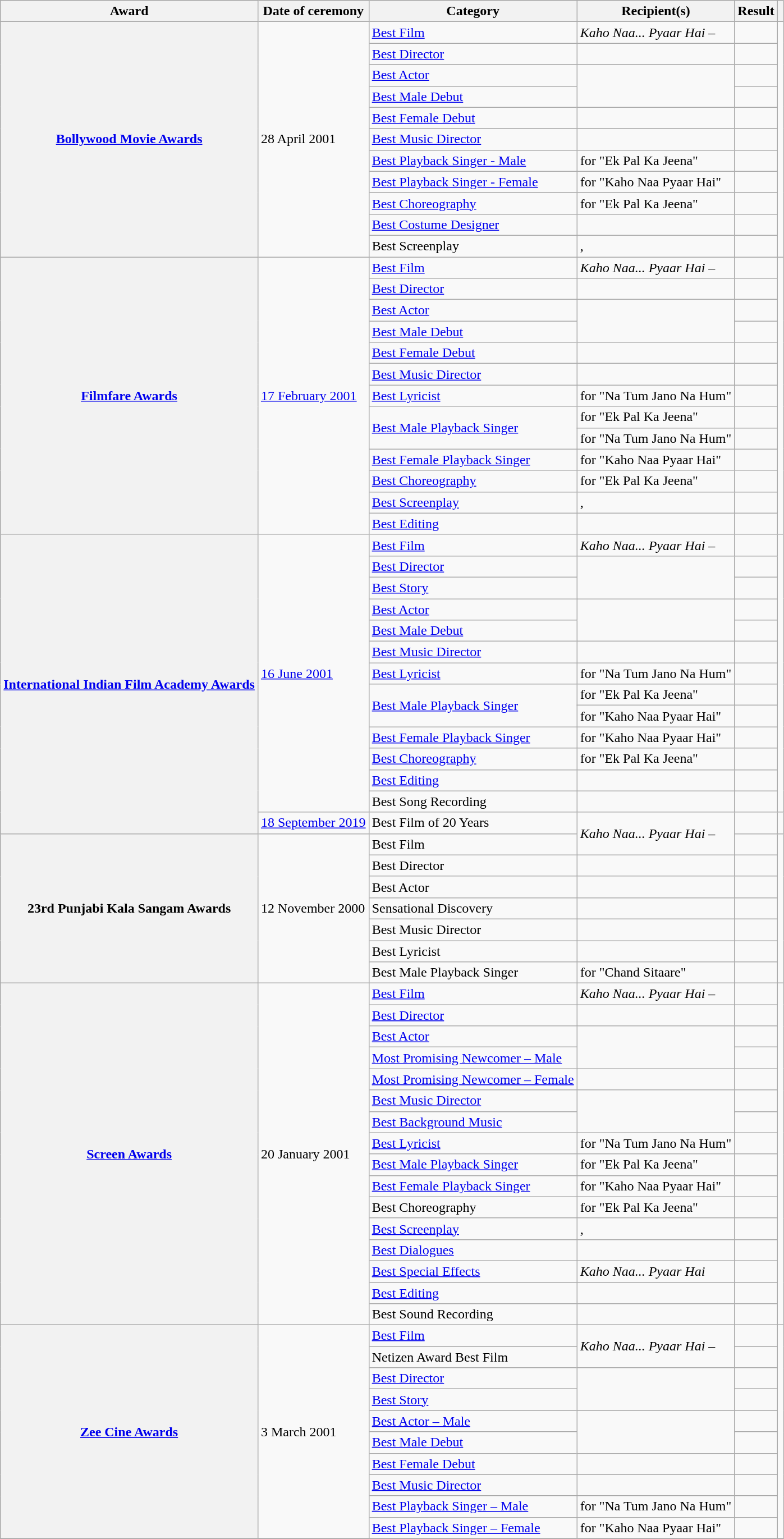<table class="wikitable plainrowheaders sortable">
<tr>
<th scope="col">Award</th>
<th scope="col">Date of ceremony</th>
<th scope="col">Category</th>
<th scope="col">Recipient(s)</th>
<th scope="col">Result</th>
<th scope="col" class="unsortable"></th>
</tr>
<tr>
<th scope="row" rowspan="11"><a href='#'>Bollywood Movie Awards</a></th>
<td rowspan="11">28 April 2001</td>
<td><a href='#'>Best Film</a></td>
<td><em>Kaho Naa... Pyaar Hai</em> – </td>
<td></td>
<td style="text-align:center;" rowspan="11"></td>
</tr>
<tr>
<td><a href='#'>Best Director</a></td>
<td></td>
<td></td>
</tr>
<tr>
<td><a href='#'>Best Actor</a></td>
<td rowspan="2"></td>
<td></td>
</tr>
<tr>
<td><a href='#'>Best Male Debut</a></td>
<td></td>
</tr>
<tr>
<td><a href='#'>Best Female Debut</a></td>
<td></td>
<td></td>
</tr>
<tr>
<td><a href='#'>Best Music Director</a></td>
<td></td>
<td></td>
</tr>
<tr>
<td><a href='#'>Best Playback Singer - Male</a></td>
<td> for "Ek Pal Ka Jeena"</td>
<td></td>
</tr>
<tr>
<td><a href='#'>Best Playback Singer - Female</a></td>
<td> for "Kaho Naa Pyaar Hai"</td>
<td></td>
</tr>
<tr>
<td><a href='#'>Best Choreography</a></td>
<td> for "Ek Pal Ka Jeena"</td>
<td></td>
</tr>
<tr>
<td><a href='#'>Best Costume Designer</a></td>
<td></td>
<td></td>
</tr>
<tr>
<td>Best Screenplay</td>
<td>, </td>
<td></td>
</tr>
<tr>
<th scope="row" rowspan="13"><a href='#'>Filmfare Awards</a></th>
<td rowspan="13"><a href='#'>17 February 2001</a></td>
<td><a href='#'>Best Film</a></td>
<td><em>Kaho Naa... Pyaar Hai</em> – </td>
<td></td>
<td style="text-align:center;" rowspan="13"><br><br></td>
</tr>
<tr>
<td><a href='#'>Best Director</a></td>
<td></td>
<td></td>
</tr>
<tr>
<td><a href='#'>Best Actor</a></td>
<td rowspan="2"></td>
<td></td>
</tr>
<tr>
<td><a href='#'>Best Male Debut</a></td>
<td></td>
</tr>
<tr>
<td><a href='#'>Best Female Debut</a></td>
<td></td>
<td></td>
</tr>
<tr>
<td><a href='#'>Best Music Director</a></td>
<td></td>
<td></td>
</tr>
<tr>
<td><a href='#'>Best Lyricist</a></td>
<td> for "Na Tum Jano Na Hum"</td>
<td></td>
</tr>
<tr>
<td rowspan="2"><a href='#'>Best Male Playback Singer</a></td>
<td> for "Ek Pal Ka Jeena"</td>
<td></td>
</tr>
<tr>
<td> for "Na Tum Jano Na Hum"</td>
<td></td>
</tr>
<tr>
<td><a href='#'>Best Female Playback Singer</a></td>
<td> for "Kaho Naa Pyaar Hai"</td>
<td></td>
</tr>
<tr>
<td><a href='#'>Best Choreography</a></td>
<td> for "Ek Pal Ka Jeena"</td>
<td></td>
</tr>
<tr>
<td><a href='#'>Best Screenplay</a></td>
<td>, </td>
<td></td>
</tr>
<tr>
<td><a href='#'>Best Editing</a></td>
<td></td>
<td></td>
</tr>
<tr>
<th scope="row" rowspan="14"><a href='#'>International Indian Film Academy Awards</a></th>
<td rowspan="13"><a href='#'>16 June 2001</a></td>
<td><a href='#'>Best Film</a></td>
<td><em>Kaho Naa... Pyaar Hai</em> – </td>
<td></td>
<td style="text-align:center;" rowspan="13"><br><br></td>
</tr>
<tr>
<td><a href='#'>Best Director</a></td>
<td rowspan="2"></td>
<td></td>
</tr>
<tr>
<td><a href='#'>Best Story</a></td>
<td></td>
</tr>
<tr>
<td><a href='#'>Best Actor</a></td>
<td rowspan="2"></td>
<td></td>
</tr>
<tr>
<td><a href='#'>Best Male Debut</a></td>
<td></td>
</tr>
<tr>
<td><a href='#'>Best Music Director</a></td>
<td></td>
<td></td>
</tr>
<tr>
<td><a href='#'>Best Lyricist</a></td>
<td> for "Na Tum Jano Na Hum"</td>
<td></td>
</tr>
<tr>
<td rowspan="2"><a href='#'>Best Male Playback Singer</a></td>
<td> for "Ek Pal Ka Jeena"</td>
<td></td>
</tr>
<tr>
<td> for "Kaho Naa Pyaar Hai"</td>
<td></td>
</tr>
<tr>
<td><a href='#'>Best Female Playback Singer</a></td>
<td> for "Kaho Naa Pyaar Hai"</td>
<td></td>
</tr>
<tr>
<td><a href='#'>Best Choreography</a></td>
<td> for "Ek Pal Ka Jeena"</td>
<td></td>
</tr>
<tr>
<td><a href='#'>Best Editing</a></td>
<td></td>
<td></td>
</tr>
<tr>
<td>Best Song Recording</td>
<td></td>
<td></td>
</tr>
<tr>
<td><a href='#'>18 September 2019</a></td>
<td>Best Film of 20 Years</td>
<td rowspan="2"><em>Kaho Naa... Pyaar Hai</em> – </td>
<td></td>
<td style="text-align:center;"></td>
</tr>
<tr>
<th scope="row" rowspan="7">23rd Punjabi Kala Sangam Awards</th>
<td rowspan="7">12 November 2000</td>
<td>Best Film</td>
<td></td>
<td style="text-align:center;" rowspan="7"><br></td>
</tr>
<tr>
<td>Best Director</td>
<td></td>
<td></td>
</tr>
<tr>
<td>Best Actor</td>
<td></td>
<td></td>
</tr>
<tr>
<td>Sensational Discovery</td>
<td></td>
<td></td>
</tr>
<tr>
<td>Best Music Director</td>
<td></td>
<td></td>
</tr>
<tr>
<td>Best Lyricist</td>
<td></td>
<td></td>
</tr>
<tr>
<td>Best Male Playback Singer</td>
<td> for "Chand Sitaare"</td>
<td></td>
</tr>
<tr>
<th scope="row" rowspan="16"><a href='#'>Screen Awards</a></th>
<td rowspan="16">20 January 2001</td>
<td><a href='#'>Best Film</a></td>
<td><em>Kaho Naa... Pyaar Hai</em> – </td>
<td></td>
<td style="text-align:center;" rowspan="16"><br><br></td>
</tr>
<tr>
<td><a href='#'>Best Director</a></td>
<td></td>
<td></td>
</tr>
<tr>
<td><a href='#'>Best Actor</a></td>
<td rowspan="2"></td>
<td></td>
</tr>
<tr>
<td><a href='#'>Most Promising Newcomer – Male</a></td>
<td></td>
</tr>
<tr>
<td><a href='#'>Most Promising Newcomer – Female</a></td>
<td></td>
<td></td>
</tr>
<tr>
<td><a href='#'>Best Music Director</a></td>
<td rowspan="2"></td>
<td></td>
</tr>
<tr>
<td><a href='#'>Best Background Music</a></td>
<td></td>
</tr>
<tr>
<td><a href='#'>Best Lyricist</a></td>
<td> for "Na Tum Jano Na Hum"</td>
<td></td>
</tr>
<tr>
<td><a href='#'>Best Male Playback Singer</a></td>
<td> for "Ek Pal Ka Jeena"</td>
<td></td>
</tr>
<tr>
<td><a href='#'>Best Female Playback Singer</a></td>
<td> for "Kaho Naa Pyaar Hai"</td>
<td></td>
</tr>
<tr>
<td>Best Choreography</td>
<td> for "Ek Pal Ka Jeena"</td>
<td></td>
</tr>
<tr>
<td><a href='#'>Best Screenplay</a></td>
<td>, </td>
<td></td>
</tr>
<tr>
<td><a href='#'>Best Dialogues</a></td>
<td></td>
<td></td>
</tr>
<tr>
<td><a href='#'>Best Special Effects</a></td>
<td><em>Kaho Naa... Pyaar Hai</em></td>
<td></td>
</tr>
<tr>
<td><a href='#'>Best Editing</a></td>
<td></td>
<td></td>
</tr>
<tr>
<td>Best Sound Recording</td>
<td></td>
<td></td>
</tr>
<tr>
<th scope="row" rowspan="10"><a href='#'>Zee Cine Awards</a></th>
<td rowspan="10">3 March 2001</td>
<td><a href='#'>Best Film</a></td>
<td rowspan="2"><em>Kaho Naa... Pyaar Hai</em> – </td>
<td></td>
<td style="text-align:center;" rowspan="10"><br></td>
</tr>
<tr>
<td>Netizen Award Best Film</td>
<td></td>
</tr>
<tr>
<td><a href='#'>Best Director</a></td>
<td rowspan="2"></td>
<td></td>
</tr>
<tr>
<td><a href='#'>Best Story</a></td>
<td></td>
</tr>
<tr>
<td><a href='#'>Best Actor – Male</a></td>
<td rowspan="2"></td>
<td></td>
</tr>
<tr>
<td><a href='#'>Best Male Debut</a></td>
<td></td>
</tr>
<tr>
<td><a href='#'>Best Female Debut</a></td>
<td></td>
<td></td>
</tr>
<tr>
<td><a href='#'>Best Music Director</a></td>
<td></td>
<td></td>
</tr>
<tr>
<td><a href='#'>Best Playback Singer – Male</a></td>
<td> for "Na Tum Jano Na Hum"</td>
<td></td>
</tr>
<tr>
<td><a href='#'>Best Playback Singer – Female</a></td>
<td> for "Kaho Naa Pyaar Hai"</td>
<td></td>
</tr>
<tr>
</tr>
</table>
